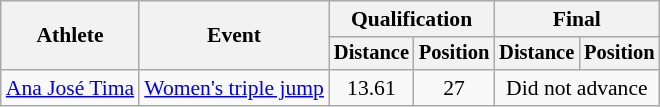<table class=wikitable style="font-size:90%">
<tr>
<th rowspan="2">Athlete</th>
<th rowspan="2">Event</th>
<th colspan="2">Qualification</th>
<th colspan="2">Final</th>
</tr>
<tr style="font-size:95%">
<th>Distance</th>
<th>Position</th>
<th>Distance</th>
<th>Position</th>
</tr>
<tr align=center>
<td align=left><a href='#'>Ana José Tima</a></td>
<td align=left><a href='#'>Women's triple jump</a></td>
<td>13.61</td>
<td>27</td>
<td colspan=2>Did not advance</td>
</tr>
</table>
